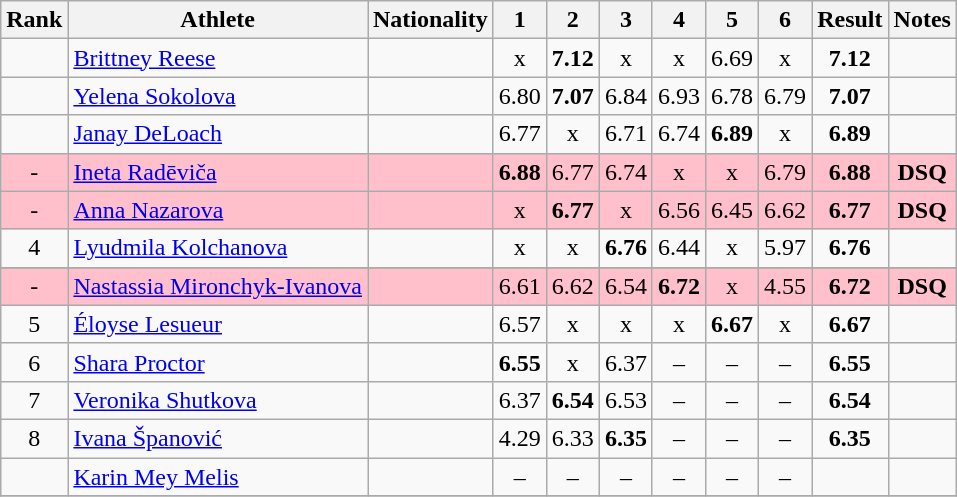<table class="wikitable sortable" style="text-align:center">
<tr>
<th>Rank</th>
<th>Athlete</th>
<th>Nationality</th>
<th>1</th>
<th>2</th>
<th>3</th>
<th>4</th>
<th>5</th>
<th>6</th>
<th>Result</th>
<th>Notes</th>
</tr>
<tr>
<td></td>
<td align=left><a href='#'>Brittney Reese</a></td>
<td align="left"></td>
<td>x</td>
<td><strong>7.12</strong></td>
<td>x</td>
<td>x</td>
<td>6.69</td>
<td>x</td>
<td><strong>7.12</strong></td>
<td></td>
</tr>
<tr>
<td></td>
<td align=left><a href='#'>Yelena Sokolova</a></td>
<td align="left"></td>
<td>6.80</td>
<td><strong>7.07</strong></td>
<td>6.84</td>
<td>6.93</td>
<td>6.78</td>
<td>6.79</td>
<td><strong>7.07</strong></td>
<td></td>
</tr>
<tr>
<td></td>
<td align=left><a href='#'>Janay DeLoach</a></td>
<td align="left"></td>
<td>6.77</td>
<td>x</td>
<td>6.71</td>
<td>6.74</td>
<td><strong>6.89</strong></td>
<td>x</td>
<td><strong>6.89</strong></td>
<td></td>
</tr>
<tr bgcolor=pink>
<td>-</td>
<td align=left><a href='#'>Ineta Radēviča</a></td>
<td align="left"></td>
<td><strong>6.88</strong></td>
<td>6.77</td>
<td>6.74</td>
<td>x</td>
<td>x</td>
<td>6.79</td>
<td><strong>6.88</strong></td>
<td><strong>DSQ</strong></td>
</tr>
<tr bgcolor=pink>
<td>-</td>
<td align=left><a href='#'>Anna Nazarova</a></td>
<td align="left"></td>
<td>x</td>
<td><strong>6.77</strong></td>
<td>x</td>
<td>6.56</td>
<td>6.45</td>
<td>6.62</td>
<td><strong>6.77</strong></td>
<td><strong>DSQ</strong></td>
</tr>
<tr>
<td>4</td>
<td align=left><a href='#'>Lyudmila Kolchanova</a></td>
<td align="left"></td>
<td>x</td>
<td>x</td>
<td><strong>6.76</strong></td>
<td>6.44</td>
<td>x</td>
<td>5.97</td>
<td><strong>6.76</strong></td>
<td></td>
</tr>
<tr>
</tr>
<tr bgcolor=pink>
<td>-</td>
<td align=left><a href='#'>Nastassia Mironchyk-Ivanova</a></td>
<td align="left"></td>
<td>6.61</td>
<td>6.62</td>
<td>6.54</td>
<td><strong>6.72</strong></td>
<td>x</td>
<td>4.55</td>
<td><strong>6.72</strong></td>
<td><strong>DSQ</strong></td>
</tr>
<tr>
<td>5</td>
<td align=left><a href='#'>Éloyse Lesueur</a></td>
<td align="left"></td>
<td>6.57</td>
<td>x</td>
<td>x</td>
<td>x</td>
<td><strong>6.67</strong></td>
<td>x</td>
<td><strong>6.67</strong></td>
<td></td>
</tr>
<tr>
<td>6</td>
<td align=left><a href='#'>Shara Proctor</a></td>
<td align="left"></td>
<td><strong>6.55</strong></td>
<td>x</td>
<td>6.37</td>
<td>–</td>
<td>–</td>
<td>–</td>
<td><strong>6.55</strong></td>
<td></td>
</tr>
<tr>
<td>7</td>
<td align=left><a href='#'>Veronika Shutkova</a></td>
<td align="left"></td>
<td>6.37</td>
<td><strong>6.54</strong></td>
<td>6.53</td>
<td>–</td>
<td>–</td>
<td>–</td>
<td><strong>6.54</strong></td>
<td></td>
</tr>
<tr>
<td>8</td>
<td align=left><a href='#'>Ivana Španović</a></td>
<td align="left"></td>
<td>4.29</td>
<td>6.33</td>
<td><strong>6.35</strong></td>
<td>–</td>
<td>–</td>
<td>–</td>
<td><strong>6.35</strong></td>
<td></td>
</tr>
<tr>
<td></td>
<td align=left><a href='#'>Karin Mey Melis</a></td>
<td align="left"></td>
<td>–</td>
<td>–</td>
<td>–</td>
<td>–</td>
<td>–</td>
<td>–</td>
<td></td>
<td></td>
</tr>
<tr>
</tr>
</table>
